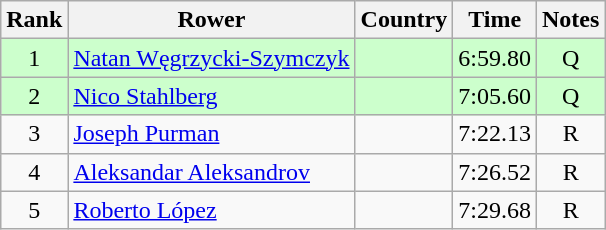<table class="wikitable" style="text-align:center">
<tr>
<th>Rank</th>
<th>Rower</th>
<th>Country</th>
<th>Time</th>
<th>Notes</th>
</tr>
<tr bgcolor=ccffcc>
<td>1</td>
<td align="left"><a href='#'>Natan Węgrzycki-Szymczyk</a></td>
<td align="left"></td>
<td>6:59.80</td>
<td>Q</td>
</tr>
<tr bgcolor=ccffcc>
<td>2</td>
<td align="left"><a href='#'>Nico Stahlberg</a></td>
<td align="left"></td>
<td>7:05.60</td>
<td>Q</td>
</tr>
<tr>
<td>3</td>
<td align="left"><a href='#'>Joseph Purman</a></td>
<td align="left"></td>
<td>7:22.13</td>
<td>R</td>
</tr>
<tr>
<td>4</td>
<td align="left"><a href='#'>Aleksandar Aleksandrov</a></td>
<td align="left"></td>
<td>7:26.52</td>
<td>R</td>
</tr>
<tr>
<td>5</td>
<td align="left"><a href='#'>Roberto López</a></td>
<td align="left"></td>
<td>7:29.68</td>
<td>R</td>
</tr>
</table>
